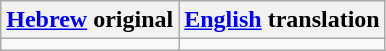<table class=wikitable>
<tr>
<th><a href='#'>Hebrew</a> original</th>
<th><a href='#'>English</a> translation</th>
</tr>
<tr>
<td></td>
<td><em></em></td>
</tr>
</table>
